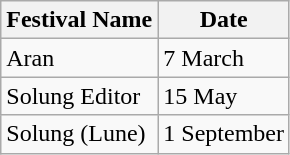<table class="wikitable">
<tr>
<th>Festival Name</th>
<th>Date</th>
</tr>
<tr>
<td>Aran</td>
<td>7 March</td>
</tr>
<tr>
<td>Solung Editor</td>
<td>15 May</td>
</tr>
<tr>
<td>Solung (Lune)</td>
<td>1 September</td>
</tr>
</table>
